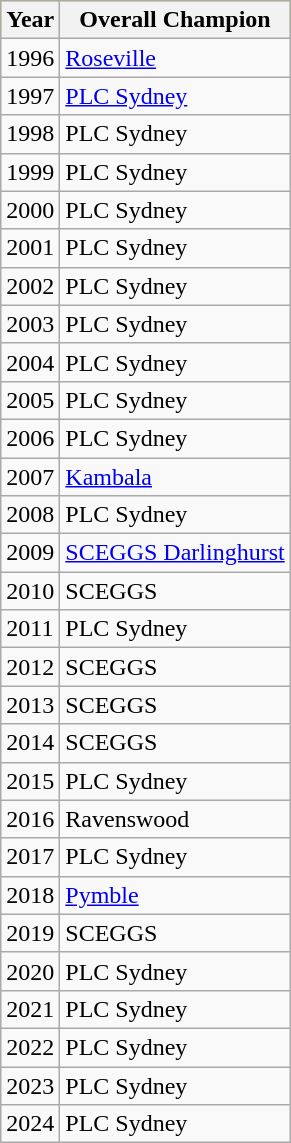<table class="wikitable sortable">
<tr style="background:#fc3;">
<th>Year</th>
<th>Overall Champion</th>
</tr>
<tr>
<td>1996</td>
<td><a href='#'>Roseville</a></td>
</tr>
<tr>
<td>1997</td>
<td><a href='#'>PLC Sydney</a></td>
</tr>
<tr>
<td>1998</td>
<td>PLC Sydney</td>
</tr>
<tr>
<td>1999</td>
<td>PLC Sydney</td>
</tr>
<tr>
<td>2000</td>
<td>PLC Sydney</td>
</tr>
<tr>
<td>2001</td>
<td>PLC Sydney</td>
</tr>
<tr>
<td>2002</td>
<td>PLC Sydney</td>
</tr>
<tr>
<td>2003</td>
<td>PLC Sydney</td>
</tr>
<tr>
<td>2004</td>
<td>PLC Sydney</td>
</tr>
<tr>
<td>2005</td>
<td>PLC Sydney</td>
</tr>
<tr>
<td>2006</td>
<td>PLC Sydney</td>
</tr>
<tr>
<td>2007</td>
<td><a href='#'>Kambala</a></td>
</tr>
<tr>
<td>2008</td>
<td>PLC Sydney</td>
</tr>
<tr>
<td>2009</td>
<td><a href='#'>SCEGGS Darlinghurst</a></td>
</tr>
<tr>
<td>2010</td>
<td>SCEGGS</td>
</tr>
<tr>
<td>2011</td>
<td>PLC Sydney</td>
</tr>
<tr>
<td>2012</td>
<td>SCEGGS</td>
</tr>
<tr>
<td>2013</td>
<td>SCEGGS</td>
</tr>
<tr>
<td>2014</td>
<td>SCEGGS</td>
</tr>
<tr>
<td>2015</td>
<td>PLC Sydney</td>
</tr>
<tr>
<td>2016</td>
<td>Ravenswood</td>
</tr>
<tr>
<td>2017</td>
<td>PLC Sydney</td>
</tr>
<tr>
<td>2018</td>
<td><a href='#'>Pymble</a></td>
</tr>
<tr>
<td>2019</td>
<td>SCEGGS</td>
</tr>
<tr>
<td>2020</td>
<td>PLC Sydney</td>
</tr>
<tr>
<td>2021</td>
<td>PLC Sydney</td>
</tr>
<tr>
<td>2022</td>
<td>PLC Sydney</td>
</tr>
<tr>
<td>2023</td>
<td>PLC Sydney</td>
</tr>
<tr>
<td>2024</td>
<td>PLC Sydney</td>
</tr>
</table>
